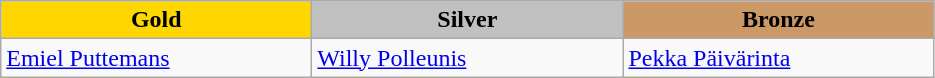<table class="wikitable" style="text-align:left">
<tr align="center">
<td width=200 bgcolor=gold><strong>Gold</strong></td>
<td width=200 bgcolor=silver><strong>Silver</strong></td>
<td width=200 bgcolor=CC9966><strong>Bronze</strong></td>
</tr>
<tr>
<td><a href='#'>Emiel Puttemans</a><br><em></em></td>
<td><a href='#'>Willy Polleunis</a><br><em></em></td>
<td><a href='#'>Pekka Päivärinta</a><br><em></em></td>
</tr>
</table>
